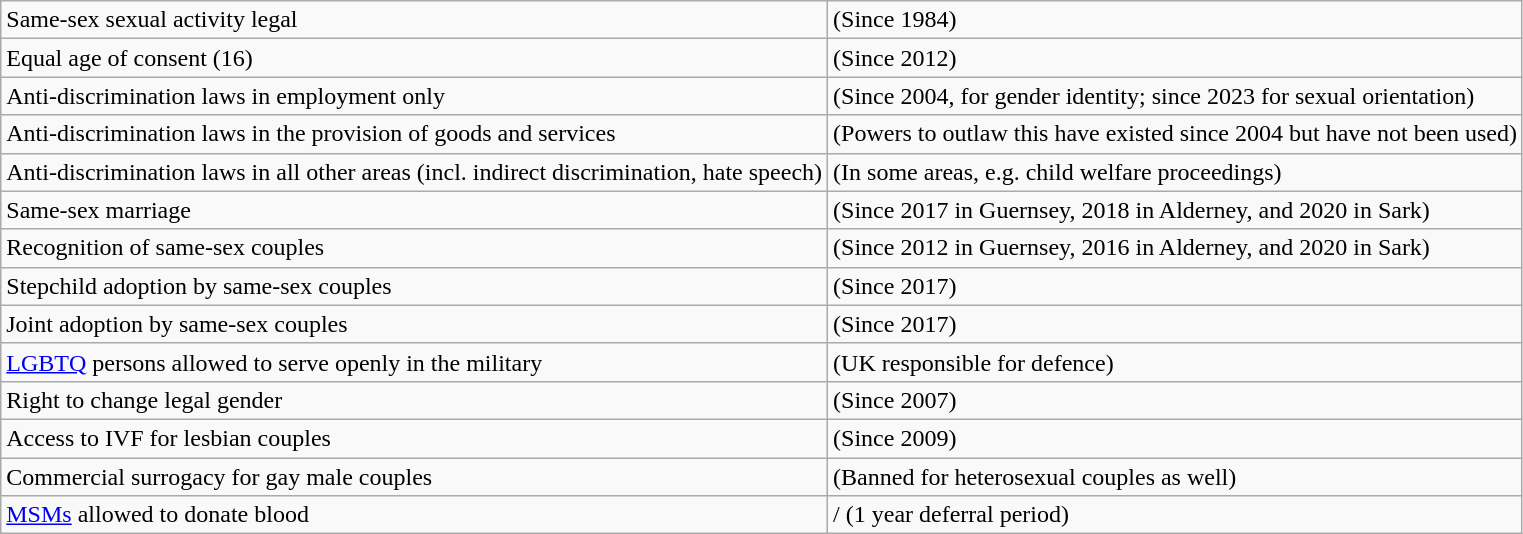<table class="wikitable">
<tr>
<td>Same-sex sexual activity legal</td>
<td> (Since 1984)</td>
</tr>
<tr>
<td>Equal age of consent (16)</td>
<td> (Since 2012)</td>
</tr>
<tr>
<td>Anti-discrimination laws in employment only</td>
<td> (Since 2004, for gender identity; since 2023 for sexual orientation)</td>
</tr>
<tr>
<td>Anti-discrimination laws in the provision of goods and services</td>
<td> (Powers to outlaw this have existed since 2004 but have not been used)</td>
</tr>
<tr>
<td>Anti-discrimination laws in all other areas (incl. indirect discrimination, hate speech)</td>
<td> (In some areas, e.g. child welfare proceedings)</td>
</tr>
<tr>
<td>Same-sex marriage</td>
<td> (Since 2017 in Guernsey, 2018 in Alderney, and 2020 in Sark)</td>
</tr>
<tr>
<td>Recognition of same-sex couples</td>
<td> (Since 2012 in Guernsey, 2016 in Alderney, and 2020 in Sark)</td>
</tr>
<tr>
<td>Stepchild adoption by same-sex couples</td>
<td> (Since 2017)</td>
</tr>
<tr>
<td>Joint adoption by same-sex couples</td>
<td> (Since 2017)</td>
</tr>
<tr>
<td><a href='#'>LGBTQ</a> persons allowed to serve openly in the military</td>
<td> (UK responsible for defence)</td>
</tr>
<tr>
<td>Right to change legal gender</td>
<td> (Since 2007)</td>
</tr>
<tr>
<td>Access to IVF for lesbian couples</td>
<td> (Since 2009)</td>
</tr>
<tr>
<td>Commercial surrogacy for gay male couples</td>
<td> (Banned for heterosexual couples as well)</td>
</tr>
<tr>
<td><a href='#'>MSMs</a> allowed to donate blood</td>
<td>/ (1 year deferral period)</td>
</tr>
</table>
